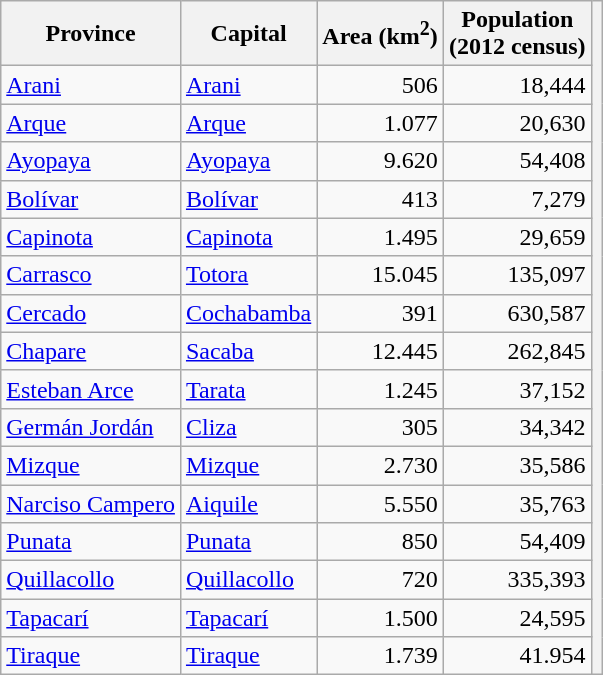<table class="wikitable">
<tr>
<th>Province</th>
<th>Capital</th>
<th>Area (km<sup>2</sup>)</th>
<th>Population <br> (2012 census)</th>
<th rowspan=17></th>
</tr>
<tr>
<td><a href='#'>Arani</a></td>
<td><a href='#'>Arani</a></td>
<td align="right">506</td>
<td align="right">18,444</td>
</tr>
<tr>
<td><a href='#'>Arque</a></td>
<td><a href='#'>Arque</a></td>
<td align="right">1.077</td>
<td align="right">20,630</td>
</tr>
<tr>
<td><a href='#'>Ayopaya</a></td>
<td><a href='#'>Ayopaya</a></td>
<td align="right">9.620</td>
<td align="right">54,408</td>
</tr>
<tr>
<td><a href='#'>Bolívar</a></td>
<td><a href='#'>Bolívar</a></td>
<td align="right">413</td>
<td align="right">7,279</td>
</tr>
<tr>
<td><a href='#'>Capinota</a></td>
<td><a href='#'>Capinota</a></td>
<td align="right">1.495</td>
<td align="right">29,659</td>
</tr>
<tr>
<td><a href='#'>Carrasco</a></td>
<td><a href='#'>Totora</a></td>
<td align="right">15.045</td>
<td align="right">135,097</td>
</tr>
<tr>
<td><a href='#'>Cercado</a></td>
<td><a href='#'>Cochabamba</a></td>
<td align="right">391</td>
<td align="right">630,587</td>
</tr>
<tr>
<td><a href='#'>Chapare</a></td>
<td><a href='#'>Sacaba</a></td>
<td align="right">12.445</td>
<td align="right">262,845</td>
</tr>
<tr>
<td><a href='#'>Esteban Arce</a></td>
<td><a href='#'>Tarata</a></td>
<td align="right">1.245</td>
<td align="right">37,152</td>
</tr>
<tr>
<td><a href='#'>Germán Jordán</a></td>
<td><a href='#'>Cliza</a></td>
<td align="right">305</td>
<td align="right">34,342</td>
</tr>
<tr>
<td><a href='#'>Mizque</a></td>
<td><a href='#'>Mizque</a></td>
<td align="right">2.730</td>
<td align="right">35,586</td>
</tr>
<tr>
<td><a href='#'>Narciso Campero</a></td>
<td><a href='#'>Aiquile</a></td>
<td align="right">5.550</td>
<td align="right">35,763</td>
</tr>
<tr>
<td><a href='#'>Punata</a></td>
<td><a href='#'>Punata</a></td>
<td align="right">850</td>
<td align="right">54,409</td>
</tr>
<tr>
<td><a href='#'>Quillacollo</a></td>
<td><a href='#'>Quillacollo</a></td>
<td align="right">720</td>
<td align="right">335,393</td>
</tr>
<tr>
<td><a href='#'>Tapacarí</a></td>
<td><a href='#'>Tapacarí</a></td>
<td align="right">1.500</td>
<td align="right">24,595</td>
</tr>
<tr>
<td><a href='#'>Tiraque</a></td>
<td><a href='#'>Tiraque</a></td>
<td align="right">1.739</td>
<td align="right">41.954</td>
</tr>
</table>
